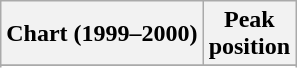<table class="wikitable sortable plainrowheaders" style="text-align:center">
<tr>
<th>Chart (1999–2000)</th>
<th>Peak<br>position</th>
</tr>
<tr>
</tr>
<tr>
</tr>
<tr>
</tr>
<tr>
</tr>
<tr>
</tr>
<tr>
</tr>
<tr>
</tr>
<tr>
</tr>
<tr>
</tr>
<tr>
</tr>
<tr>
</tr>
</table>
